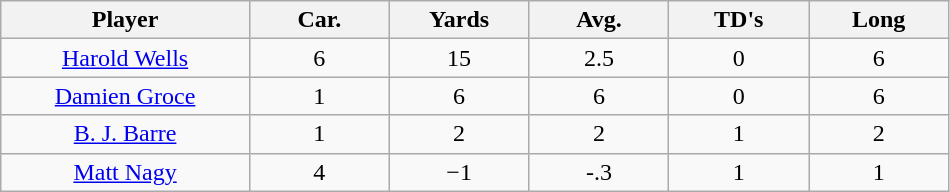<table class="wikitable sortable">
<tr>
<th bgcolor="#DDDDFF" width="16%">Player</th>
<th bgcolor="#DDDDFF" width="9%">Car.</th>
<th bgcolor="#DDDDFF" width="9%">Yards</th>
<th bgcolor="#DDDDFF" width="9%">Avg.</th>
<th bgcolor="#DDDDFF" width="9%">TD's</th>
<th bgcolor="#DDDDFF" width="9%">Long</th>
</tr>
<tr align="center">
<td><a href='#'>Harold Wells</a></td>
<td>6</td>
<td>15</td>
<td>2.5</td>
<td>0</td>
<td>6</td>
</tr>
<tr align="center">
<td><a href='#'>Damien Groce</a></td>
<td>1</td>
<td>6</td>
<td>6</td>
<td>0</td>
<td>6</td>
</tr>
<tr align="center">
<td><a href='#'>B. J. Barre</a></td>
<td>1</td>
<td>2</td>
<td>2</td>
<td>1</td>
<td>2</td>
</tr>
<tr align="center">
<td><a href='#'>Matt Nagy</a></td>
<td>4</td>
<td>−1</td>
<td>-.3</td>
<td>1</td>
<td>1</td>
</tr>
</table>
